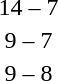<table style="text-align:center">
<tr>
<th width=200></th>
<th width=100></th>
<th width=200></th>
</tr>
<tr>
<td align=right><strong></strong></td>
<td>14 – 7</td>
<td align=left></td>
</tr>
<tr>
<td align=right><strong></strong></td>
<td>9 – 7</td>
<td align=left></td>
</tr>
<tr>
<td align=right><strong></strong></td>
<td>9 – 8</td>
<td align=left></td>
</tr>
</table>
